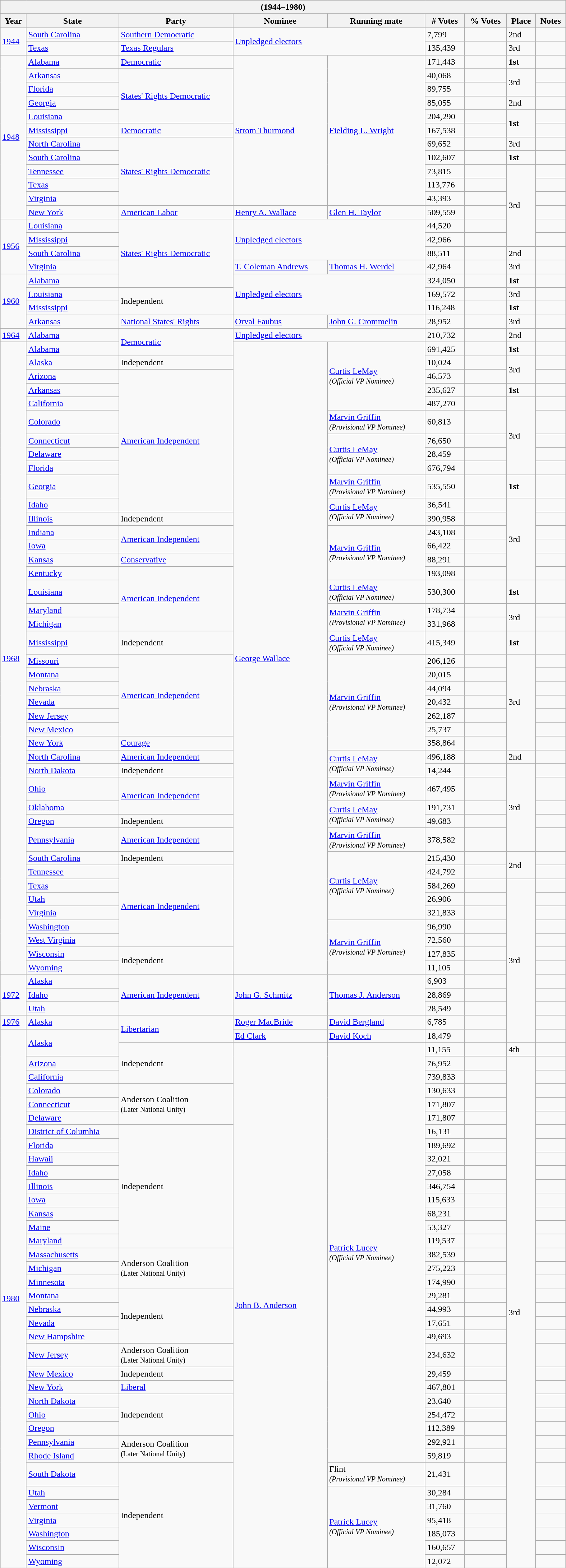<table class="wikitable sortable" style="width:1050px">
<tr style="background:lightgrey;">
<th colspan="9">(1944–1980)</th>
</tr>
<tr style="background:lightgrey;">
</tr>
<tr>
<th>Year</th>
<th>State</th>
<th>Party</th>
<th>Nominee</th>
<th>Running mate</th>
<th># Votes</th>
<th>% Votes</th>
<th>Place</th>
<th>Notes</th>
</tr>
<tr>
<td rowspan=2><a href='#'>1944</a></td>
<td><a href='#'>South Carolina</a></td>
<td><a href='#'>Southern Democratic</a></td>
<td colspan=2 rowspan=2><a href='#'>Unpledged electors</a></td>
<td>7,799</td>
<td></td>
<td>2nd</td>
<td></td>
</tr>
<tr>
<td><a href='#'>Texas</a></td>
<td><a href='#'>Texas Regulars</a></td>
<td>135,439</td>
<td></td>
<td>3rd</td>
<td></td>
</tr>
<tr>
<td rowspan=12><a href='#'>1948</a></td>
<td><a href='#'>Alabama</a></td>
<td><a href='#'>Democratic</a></td>
<td rowspan=11><a href='#'>Strom Thurmond</a></td>
<td rowspan=11><a href='#'>Fielding L. Wright</a></td>
<td>171,443</td>
<td></td>
<td><strong>1st</strong></td>
<td></td>
</tr>
<tr>
<td><a href='#'>Arkansas</a></td>
<td rowspan=4><a href='#'>States' Rights Democratic</a></td>
<td>40,068</td>
<td></td>
<td rowspan=2>3rd</td>
<td></td>
</tr>
<tr>
<td><a href='#'>Florida</a></td>
<td>89,755</td>
<td></td>
<td></td>
</tr>
<tr>
<td><a href='#'>Georgia</a></td>
<td>85,055</td>
<td></td>
<td>2nd</td>
<td></td>
</tr>
<tr>
<td><a href='#'>Louisiana</a></td>
<td>204,290</td>
<td></td>
<td rowspan=2><strong>1st</strong></td>
<td></td>
</tr>
<tr>
<td><a href='#'>Mississippi</a></td>
<td><a href='#'>Democratic</a></td>
<td>167,538</td>
<td></td>
<td></td>
</tr>
<tr>
<td><a href='#'>North Carolina</a></td>
<td rowspan=5><a href='#'>States' Rights Democratic</a></td>
<td>69,652</td>
<td></td>
<td>3rd</td>
<td></td>
</tr>
<tr>
<td><a href='#'>South Carolina</a></td>
<td>102,607</td>
<td></td>
<td><strong>1st</strong></td>
<td></td>
</tr>
<tr>
<td><a href='#'>Tennessee</a></td>
<td>73,815</td>
<td></td>
<td rowspan=6>3rd</td>
<td></td>
</tr>
<tr>
<td><a href='#'>Texas</a></td>
<td>113,776</td>
<td></td>
<td></td>
</tr>
<tr>
<td><a href='#'>Virginia</a></td>
<td>43,393</td>
<td></td>
<td></td>
</tr>
<tr>
<td><a href='#'>New York</a></td>
<td><a href='#'>American Labor</a></td>
<td><a href='#'>Henry A. Wallace</a></td>
<td><a href='#'>Glen H. Taylor</a></td>
<td>509,559</td>
<td></td>
<td></td>
</tr>
<tr>
<td rowspan=4><a href='#'>1956</a></td>
<td><a href='#'>Louisiana</a></td>
<td rowspan=5><a href='#'>States' Rights Democratic</a></td>
<td colspan=2 rowspan=3><a href='#'>Unpledged electors</a></td>
<td>44,520</td>
<td></td>
<td></td>
</tr>
<tr>
<td><a href='#'>Mississippi</a></td>
<td>42,966</td>
<td></td>
<td></td>
</tr>
<tr>
<td><a href='#'>South Carolina</a></td>
<td>88,511</td>
<td></td>
<td>2nd</td>
<td></td>
</tr>
<tr>
<td><a href='#'>Virginia</a></td>
<td><a href='#'>T. Coleman Andrews</a></td>
<td><a href='#'>Thomas H. Werdel</a></td>
<td>42,964</td>
<td></td>
<td>3rd</td>
<td></td>
</tr>
<tr>
<td rowspan=4><a href='#'>1960</a></td>
<td><a href='#'>Alabama</a></td>
<td colspan=2 rowspan=3><a href='#'>Unpledged electors</a></td>
<td>324,050</td>
<td></td>
<td><strong>1st</strong></td>
<td></td>
</tr>
<tr>
<td><a href='#'>Louisiana</a></td>
<td rowspan=2>Independent</td>
<td>169,572</td>
<td></td>
<td>3rd</td>
<td></td>
</tr>
<tr>
<td><a href='#'>Mississippi</a></td>
<td>116,248</td>
<td></td>
<td><strong>1st</strong></td>
<td></td>
</tr>
<tr>
<td><a href='#'>Arkansas</a></td>
<td><a href='#'>National States' Rights</a></td>
<td><a href='#'>Orval Faubus</a></td>
<td><a href='#'>John G. Crommelin</a></td>
<td>28,952</td>
<td></td>
<td>3rd</td>
<td></td>
</tr>
<tr>
<td><a href='#'>1964</a></td>
<td><a href='#'>Alabama</a></td>
<td rowspan=2><a href='#'>Democratic</a></td>
<td colspan=2><a href='#'>Unpledged electors</a></td>
<td>210,732</td>
<td></td>
<td>2nd</td>
<td></td>
</tr>
<tr>
<td rowspan=42><a href='#'>1968</a></td>
<td><a href='#'>Alabama</a></td>
<td rowspan=42><a href='#'>George Wallace</a></td>
<td rowspan=5><a href='#'>Curtis LeMay</a><br><small><em>(Official VP Nominee)</em></small></td>
<td>691,425</td>
<td></td>
<td><strong>1st</strong></td>
<td></td>
</tr>
<tr>
<td><a href='#'>Alaska</a></td>
<td>Independent</td>
<td>10,024</td>
<td></td>
<td rowspan=2>3rd</td>
<td></td>
</tr>
<tr>
<td><a href='#'>Arizona</a></td>
<td rowspan=9><a href='#'>American Independent</a></td>
<td>46,573</td>
<td></td>
<td></td>
</tr>
<tr>
<td><a href='#'>Arkansas</a></td>
<td>235,627</td>
<td></td>
<td><strong>1st</strong></td>
<td></td>
</tr>
<tr>
<td><a href='#'>California</a></td>
<td>487,270</td>
<td></td>
<td rowspan=5>3rd</td>
<td></td>
</tr>
<tr>
<td><a href='#'>Colorado</a></td>
<td><a href='#'>Marvin Griffin</a><br><small><em>(Provisional VP Nominee)</em></small></td>
<td>60,813</td>
<td></td>
<td></td>
</tr>
<tr>
<td><a href='#'>Connecticut</a></td>
<td rowspan=3><a href='#'>Curtis LeMay</a><br><small><em>(Official VP Nominee)</em></small></td>
<td>76,650</td>
<td></td>
<td></td>
</tr>
<tr>
<td><a href='#'>Delaware</a></td>
<td>28,459</td>
<td></td>
<td></td>
</tr>
<tr>
<td><a href='#'>Florida</a></td>
<td>676,794</td>
<td></td>
<td></td>
</tr>
<tr>
<td><a href='#'>Georgia</a></td>
<td><a href='#'>Marvin Griffin</a><br><small><em>(Provisional VP Nominee)</em></small></td>
<td>535,550</td>
<td></td>
<td><strong>1st</strong></td>
<td></td>
</tr>
<tr>
<td><a href='#'>Idaho</a></td>
<td rowspan=2><a href='#'>Curtis LeMay</a><br><small><em>(Official VP Nominee)</em></small></td>
<td>36,541</td>
<td></td>
<td rowspan=6>3rd</td>
<td></td>
</tr>
<tr>
<td><a href='#'>Illinois</a></td>
<td>Independent</td>
<td>390,958</td>
<td></td>
<td></td>
</tr>
<tr>
<td><a href='#'>Indiana</a></td>
<td rowspan=2><a href='#'>American Independent</a></td>
<td rowspan=4><a href='#'>Marvin Griffin</a><br><small><em>(Provisional VP Nominee)</em></small></td>
<td>243,108</td>
<td></td>
<td></td>
</tr>
<tr>
<td><a href='#'>Iowa</a></td>
<td>66,422</td>
<td></td>
<td></td>
</tr>
<tr>
<td><a href='#'>Kansas</a></td>
<td><a href='#'>Conservative</a></td>
<td>88,291</td>
<td></td>
<td></td>
</tr>
<tr>
<td><a href='#'>Kentucky</a></td>
<td rowspan=4><a href='#'>American Independent</a></td>
<td>193,098</td>
<td></td>
<td></td>
</tr>
<tr>
<td><a href='#'>Louisiana</a></td>
<td><a href='#'>Curtis LeMay</a><br><small><em>(Official VP Nominee)</em></small></td>
<td>530,300</td>
<td></td>
<td><strong>1st</strong></td>
<td></td>
</tr>
<tr>
<td><a href='#'>Maryland</a></td>
<td rowspan=2><a href='#'>Marvin Griffin</a><br><small><em>(Provisional VP Nominee)</em></small></td>
<td>178,734</td>
<td></td>
<td rowspan=2>3rd</td>
<td></td>
</tr>
<tr>
<td><a href='#'>Michigan</a></td>
<td>331,968</td>
<td></td>
<td></td>
</tr>
<tr>
<td><a href='#'>Mississippi</a></td>
<td>Independent</td>
<td><a href='#'>Curtis LeMay</a><br><small><em>(Official VP Nominee)</em></small></td>
<td>415,349</td>
<td></td>
<td><strong>1st</strong></td>
<td></td>
</tr>
<tr>
<td><a href='#'>Missouri</a></td>
<td rowspan=6><a href='#'>American Independent</a></td>
<td rowspan=7><a href='#'>Marvin Griffin</a><br><small><em>(Provisional VP Nominee)</em></small></td>
<td>206,126</td>
<td></td>
<td rowspan=7>3rd</td>
<td></td>
</tr>
<tr>
<td><a href='#'>Montana</a></td>
<td>20,015</td>
<td></td>
<td></td>
</tr>
<tr>
<td><a href='#'>Nebraska</a></td>
<td>44,094</td>
<td></td>
<td></td>
</tr>
<tr>
<td><a href='#'>Nevada</a></td>
<td>20,432</td>
<td></td>
<td></td>
</tr>
<tr>
<td><a href='#'>New Jersey</a></td>
<td>262,187</td>
<td></td>
<td></td>
</tr>
<tr>
<td><a href='#'>New Mexico</a></td>
<td>25,737</td>
<td></td>
<td></td>
</tr>
<tr>
<td><a href='#'>New York</a></td>
<td><a href='#'>Courage</a></td>
<td>358,864</td>
<td></td>
<td></td>
</tr>
<tr>
<td><a href='#'>North Carolina</a></td>
<td><a href='#'>American Independent</a></td>
<td rowspan=2><a href='#'>Curtis LeMay</a><br><small><em>(Official VP Nominee)</em></small></td>
<td>496,188</td>
<td></td>
<td>2nd</td>
<td></td>
</tr>
<tr>
<td><a href='#'>North Dakota</a></td>
<td>Independent</td>
<td>14,244</td>
<td></td>
<td rowspan=5>3rd</td>
<td></td>
</tr>
<tr>
<td><a href='#'>Ohio</a></td>
<td rowspan=2><a href='#'>American Independent</a></td>
<td><a href='#'>Marvin Griffin</a><br><small><em>(Provisional VP Nominee)</em></small></td>
<td>467,495</td>
<td></td>
<td></td>
</tr>
<tr>
<td><a href='#'>Oklahoma</a></td>
<td rowspan=2><a href='#'>Curtis LeMay</a><br><small><em>(Official VP Nominee)</em></small></td>
<td>191,731</td>
<td></td>
<td></td>
</tr>
<tr>
<td><a href='#'>Oregon</a></td>
<td>Independent</td>
<td>49,683</td>
<td></td>
<td></td>
</tr>
<tr>
<td><a href='#'>Pennsylvania</a></td>
<td><a href='#'>American Independent</a></td>
<td><a href='#'>Marvin Griffin</a><br><small><em>(Provisional VP Nominee)</em></small></td>
<td>378,582</td>
<td></td>
<td></td>
</tr>
<tr>
<td><a href='#'>South Carolina</a></td>
<td>Independent</td>
<td rowspan=5><a href='#'>Curtis LeMay</a><br><small><em>(Official VP Nominee)</em></small></td>
<td>215,430</td>
<td></td>
<td rowspan=2>2nd</td>
<td></td>
</tr>
<tr>
<td><a href='#'>Tennessee</a></td>
<td rowspan=6><a href='#'>American Independent</a></td>
<td>424,792</td>
<td></td>
<td></td>
</tr>
<tr>
<td><a href='#'>Texas</a></td>
<td>584,269</td>
<td></td>
<td rowspan=12>3rd</td>
<td></td>
</tr>
<tr>
<td><a href='#'>Utah</a></td>
<td>26,906</td>
<td></td>
<td></td>
</tr>
<tr>
<td><a href='#'>Virginia</a></td>
<td>321,833</td>
<td></td>
<td></td>
</tr>
<tr>
<td><a href='#'>Washington</a></td>
<td rowspan=4><a href='#'>Marvin Griffin</a><br><small><em>(Provisional VP Nominee)</em></small></td>
<td>96,990</td>
<td></td>
<td></td>
</tr>
<tr>
<td><a href='#'>West Virginia</a></td>
<td>72,560</td>
<td></td>
<td></td>
</tr>
<tr>
<td><a href='#'>Wisconsin</a></td>
<td rowspan=2>Independent</td>
<td>127,835</td>
<td></td>
<td></td>
</tr>
<tr>
<td><a href='#'>Wyoming</a></td>
<td>11,105</td>
<td></td>
<td></td>
</tr>
<tr>
<td rowspan=3><a href='#'>1972</a></td>
<td><a href='#'>Alaska</a></td>
<td rowspan=3><a href='#'>American Independent</a></td>
<td rowspan=3><a href='#'>John G. Schmitz</a></td>
<td rowspan=3><a href='#'>Thomas J. Anderson</a></td>
<td>6,903</td>
<td></td>
<td></td>
</tr>
<tr>
<td><a href='#'>Idaho</a></td>
<td>28,869</td>
<td></td>
<td></td>
</tr>
<tr>
<td><a href='#'>Utah</a></td>
<td>28,549</td>
<td></td>
<td></td>
</tr>
<tr>
<td><a href='#'>1976</a></td>
<td><a href='#'>Alaska</a></td>
<td rowspan=2><a href='#'>Libertarian</a></td>
<td><a href='#'>Roger MacBride</a></td>
<td><a href='#'>David Bergland</a></td>
<td>6,785</td>
<td></td>
<td></td>
</tr>
<tr>
<td rowspan=38><a href='#'>1980</a></td>
<td rowspan=2><a href='#'>Alaska</a></td>
<td><a href='#'>Ed Clark</a></td>
<td><a href='#'>David Koch</a></td>
<td>18,479</td>
<td></td>
<td></td>
</tr>
<tr>
<td rowspan=3>Independent</td>
<td rowspan=37><a href='#'>John B. Anderson</a></td>
<td rowspan=30><a href='#'>Patrick Lucey</a><br><small><em>(Official VP Nominee)</em></small></td>
<td>11,155</td>
<td></td>
<td>4th</td>
<td></td>
</tr>
<tr>
<td><a href='#'>Arizona</a></td>
<td>76,952</td>
<td></td>
<td rowspan=54>3rd</td>
<td></td>
</tr>
<tr>
<td><a href='#'>California</a></td>
<td>739,833</td>
<td></td>
<td></td>
</tr>
<tr>
<td><a href='#'>Colorado</a></td>
<td rowspan=3>Anderson Coalition<br><small>(Later National Unity)</small></td>
<td>130,633</td>
<td></td>
<td></td>
</tr>
<tr>
<td><a href='#'>Connecticut</a></td>
<td>171,807</td>
<td></td>
<td></td>
</tr>
<tr>
<td><a href='#'>Delaware</a></td>
<td>171,807</td>
<td></td>
<td></td>
</tr>
<tr>
<td><a href='#'>District of Columbia</a></td>
<td rowspan=9>Independent</td>
<td>16,131</td>
<td></td>
<td></td>
</tr>
<tr>
<td><a href='#'>Florida</a></td>
<td>189,692</td>
<td></td>
<td></td>
</tr>
<tr>
<td><a href='#'>Hawaii</a></td>
<td>32,021</td>
<td></td>
<td></td>
</tr>
<tr>
<td><a href='#'>Idaho</a></td>
<td>27,058</td>
<td></td>
<td></td>
</tr>
<tr>
<td><a href='#'>Illinois</a></td>
<td>346,754</td>
<td></td>
<td></td>
</tr>
<tr>
<td><a href='#'>Iowa</a></td>
<td>115,633</td>
<td></td>
<td></td>
</tr>
<tr>
<td><a href='#'>Kansas</a></td>
<td>68,231</td>
<td></td>
<td></td>
</tr>
<tr>
<td><a href='#'>Maine</a></td>
<td>53,327</td>
<td></td>
<td></td>
</tr>
<tr>
<td><a href='#'>Maryland</a></td>
<td>119,537</td>
<td></td>
<td></td>
</tr>
<tr>
<td><a href='#'>Massachusetts</a></td>
<td rowspan=3>Anderson Coalition<br><small>(Later National Unity)</small></td>
<td>382,539</td>
<td></td>
<td></td>
</tr>
<tr>
<td><a href='#'>Michigan</a></td>
<td>275,223</td>
<td></td>
<td></td>
</tr>
<tr>
<td><a href='#'>Minnesota</a></td>
<td>174,990</td>
<td></td>
<td></td>
</tr>
<tr>
<td><a href='#'>Montana</a></td>
<td rowspan=4>Independent</td>
<td>29,281</td>
<td></td>
<td></td>
</tr>
<tr>
<td><a href='#'>Nebraska</a></td>
<td>44,993</td>
<td></td>
<td></td>
</tr>
<tr>
<td><a href='#'>Nevada</a></td>
<td>17,651</td>
<td></td>
<td></td>
</tr>
<tr>
<td><a href='#'>New Hampshire</a></td>
<td>49,693</td>
<td></td>
<td></td>
</tr>
<tr>
<td><a href='#'>New Jersey</a></td>
<td>Anderson Coalition<br><small>(Later National Unity)</small></td>
<td>234,632</td>
<td></td>
<td></td>
</tr>
<tr>
<td><a href='#'>New Mexico</a></td>
<td>Independent</td>
<td>29,459</td>
<td></td>
<td></td>
</tr>
<tr>
<td><a href='#'>New York</a></td>
<td><a href='#'>Liberal</a></td>
<td>467,801</td>
<td></td>
<td></td>
</tr>
<tr>
<td><a href='#'>North Dakota</a></td>
<td rowspan=3>Independent</td>
<td>23,640</td>
<td></td>
<td></td>
</tr>
<tr>
<td><a href='#'>Ohio</a></td>
<td>254,472</td>
<td></td>
<td></td>
</tr>
<tr>
<td><a href='#'>Oregon</a></td>
<td>112,389</td>
<td></td>
<td></td>
</tr>
<tr>
<td><a href='#'>Pennsylvania</a></td>
<td rowspan=2>Anderson Coalition<br><small>(Later National Unity)</small></td>
<td>292,921</td>
<td></td>
<td></td>
</tr>
<tr>
<td><a href='#'>Rhode Island</a></td>
<td>59,819</td>
<td></td>
<td></td>
</tr>
<tr>
<td><a href='#'>South Dakota</a></td>
<td rowspan=7>Independent</td>
<td>Flint<br><small><em>(Provisional VP Nominee)</em></small></td>
<td>21,431</td>
<td></td>
<td></td>
</tr>
<tr>
<td><a href='#'>Utah</a></td>
<td rowspan=6><a href='#'>Patrick Lucey</a><br><small><em>(Official VP Nominee)</em></small></td>
<td>30,284</td>
<td></td>
<td></td>
</tr>
<tr>
<td><a href='#'>Vermont</a></td>
<td>31,760</td>
<td></td>
<td></td>
</tr>
<tr>
<td><a href='#'>Virginia</a></td>
<td>95,418</td>
<td></td>
<td></td>
</tr>
<tr>
<td><a href='#'>Washington</a></td>
<td>185,073</td>
<td></td>
<td></td>
</tr>
<tr>
<td><a href='#'>Wisconsin</a></td>
<td>160,657</td>
<td></td>
<td></td>
</tr>
<tr>
<td><a href='#'>Wyoming</a></td>
<td>12,072</td>
<td></td>
<td></td>
</tr>
<tr>
</tr>
</table>
